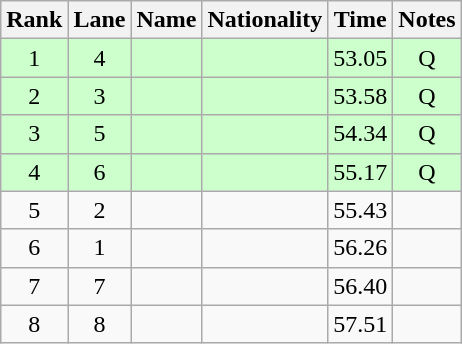<table class="wikitable sortable" style="text-align:center">
<tr>
<th>Rank</th>
<th>Lane</th>
<th>Name</th>
<th>Nationality</th>
<th>Time</th>
<th>Notes</th>
</tr>
<tr bgcolor=ccffcc>
<td>1</td>
<td>4</td>
<td align="left"></td>
<td align="left"></td>
<td>53.05</td>
<td>Q</td>
</tr>
<tr bgcolor=ccffcc>
<td>2</td>
<td>3</td>
<td align="left"></td>
<td align="left"></td>
<td>53.58</td>
<td>Q</td>
</tr>
<tr bgcolor=ccffcc>
<td>3</td>
<td>5</td>
<td align="left"></td>
<td align="left"></td>
<td>54.34</td>
<td>Q</td>
</tr>
<tr bgcolor=ccffcc>
<td>4</td>
<td>6</td>
<td align="left"></td>
<td align="left"></td>
<td>55.17</td>
<td>Q</td>
</tr>
<tr>
<td>5</td>
<td>2</td>
<td align="left"></td>
<td align="left"></td>
<td>55.43</td>
<td></td>
</tr>
<tr>
<td>6</td>
<td>1</td>
<td align="left"></td>
<td align="left"></td>
<td>56.26</td>
<td></td>
</tr>
<tr>
<td>7</td>
<td>7</td>
<td align="left"></td>
<td align="left"></td>
<td>56.40</td>
<td></td>
</tr>
<tr>
<td>8</td>
<td>8</td>
<td align="left"></td>
<td align="left"></td>
<td>57.51</td>
<td></td>
</tr>
</table>
